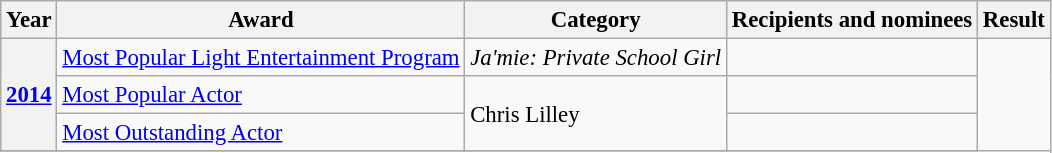<table class="wikitable plainrowheaders" style="font-size: 95%;">
<tr>
<th scope="col">Year</th>
<th scope="col">Award</th>
<th scope="col">Category</th>
<th scope="col">Recipients and nominees</th>
<th scope="col">Result</th>
</tr>
<tr>
<th scope="row" rowspan="3"><a href='#'>2014</a></th>
<td><a href='#'>Most Popular Light Entertainment Program</a></td>
<td><em>Ja'mie: Private School Girl</em></td>
<td></td>
</tr>
<tr>
<td><a href='#'>Most Popular Actor</a></td>
<td rowspan="2">Chris Lilley</td>
<td></td>
</tr>
<tr>
<td><a href='#'>Most Outstanding Actor</a></td>
<td></td>
</tr>
<tr>
</tr>
</table>
